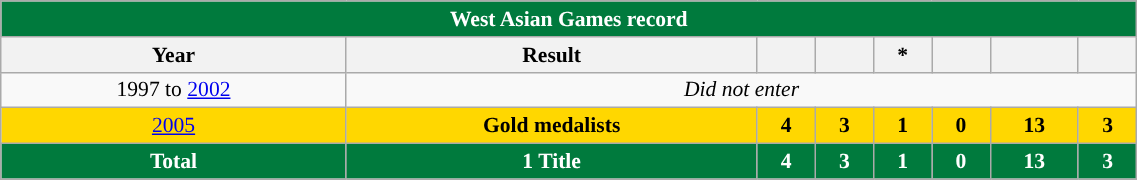<table class="wikitable collapsed" style="font-size:90%; text-align:center;" width="60%">
<tr>
<th colspan=8 style="background: #007A3D; color: #FFFFFF;">West Asian Games record</th>
</tr>
<tr>
<th>Year</th>
<th>Result</th>
<th></th>
<th></th>
<th>*</th>
<th></th>
<th></th>
<th></th>
</tr>
<tr>
<td> 1997 to  <a href='#'>2002</a></td>
<td colspan=8><em>Did not enter</em></td>
</tr>
<tr bgcolor=gold>
<td> <a href='#'>2005</a></td>
<td><strong>Gold medalists</strong></td>
<td><strong>4</strong></td>
<td><strong>3</strong></td>
<td><strong>1</strong></td>
<td><strong>0</strong></td>
<td><strong>13</strong></td>
<td><strong>3</strong></td>
</tr>
<tr>
<th style="background: #007A3D; color: #FFFFFF;">Total</th>
<th style="background: #007A3D; color: #FFFFFF;">1 Title</th>
<th style="background: #007A3D; color: #FFFFFF;">4</th>
<th style="background: #007A3D; color: #FFFFFF;">3</th>
<th style="background: #007A3D; color: #FFFFFF;">1</th>
<th style="background: #007A3D; color: #FFFFFF;">0</th>
<th style="background: #007A3D; color: #FFFFFF;">13</th>
<th style="background: #007A3D; color: #FFFFFF;">3</th>
</tr>
</table>
